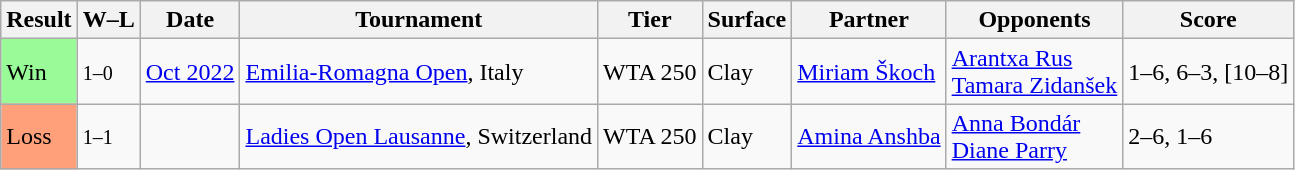<table class="sortable wikitable">
<tr>
<th>Result</th>
<th class="unsortable">W–L</th>
<th>Date</th>
<th>Tournament</th>
<th>Tier</th>
<th>Surface</th>
<th>Partner</th>
<th>Opponents</th>
<th class="unsortable">Score</th>
</tr>
<tr>
<td style="background:#98fb98;">Win</td>
<td><small>1–0</small></td>
<td><a href='#'>Oct 2022</a></td>
<td><a href='#'>Emilia-Romagna Open</a>, Italy</td>
<td>WTA 250</td>
<td>Clay</td>
<td> <a href='#'>Miriam Škoch</a></td>
<td> <a href='#'>Arantxa Rus</a> <br>  <a href='#'>Tamara Zidanšek</a></td>
<td>1–6, 6–3, [10–8]</td>
</tr>
<tr>
<td bgcolor=FFA07A>Loss</td>
<td><small>1–1</small></td>
<td><a href='#'></a></td>
<td><a href='#'>Ladies Open Lausanne</a>, Switzerland</td>
<td>WTA 250</td>
<td>Clay</td>
<td> <a href='#'>Amina Anshba</a></td>
<td> <a href='#'>Anna Bondár</a> <br>  <a href='#'>Diane Parry</a></td>
<td>2–6, 1–6</td>
</tr>
</table>
